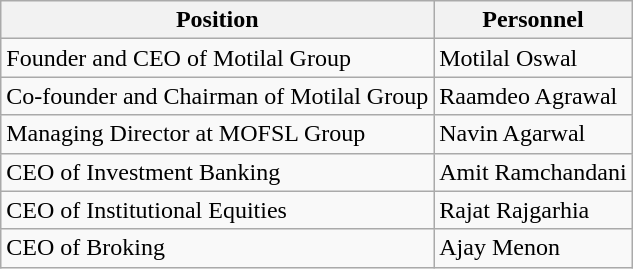<table class="wikitable">
<tr>
<th>Position</th>
<th>Personnel</th>
</tr>
<tr>
<td>Founder and CEO of Motilal Group</td>
<td>Motilal Oswal</td>
</tr>
<tr>
<td>Co-founder and Chairman of Motilal Group</td>
<td>Raamdeo Agrawal</td>
</tr>
<tr>
<td>Managing Director at MOFSL Group</td>
<td>Navin Agarwal</td>
</tr>
<tr>
<td>CEO of Investment Banking</td>
<td>Amit Ramchandani</td>
</tr>
<tr>
<td>CEO of Institutional Equities</td>
<td>Rajat Rajgarhia</td>
</tr>
<tr>
<td>CEO of Broking</td>
<td>Ajay Menon</td>
</tr>
</table>
